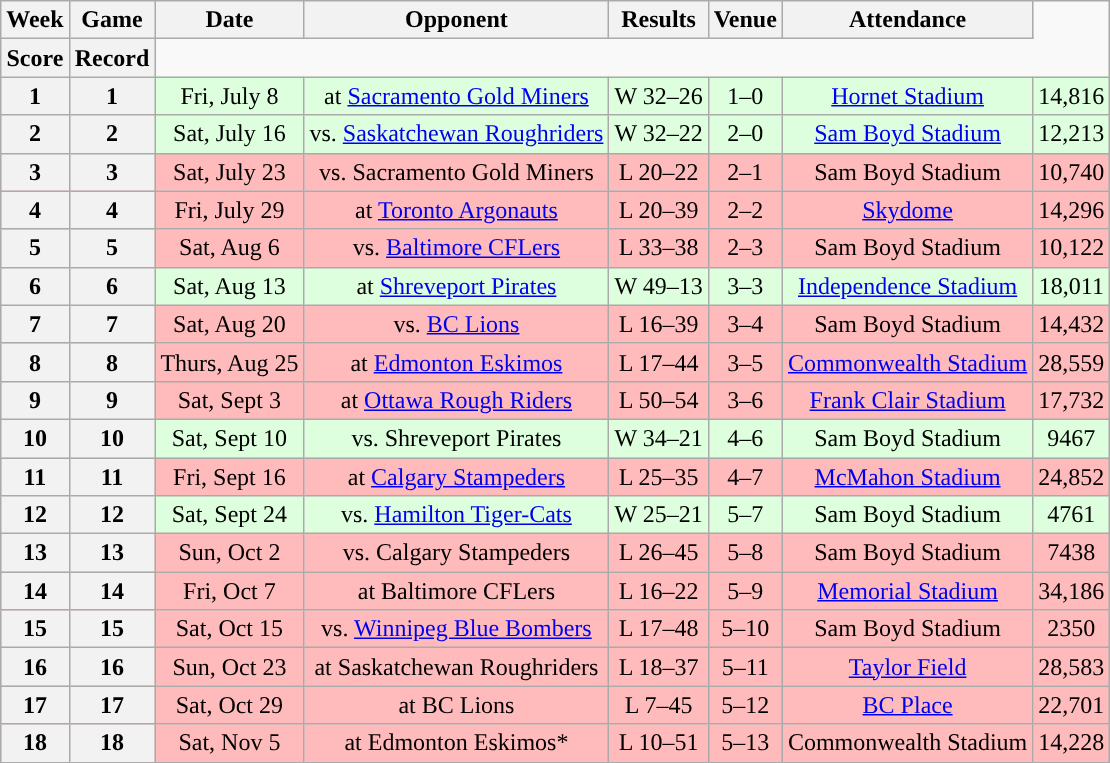<table class="wikitable" style="text-align:center">
<tr>
<th>Week</th>
<th>Game</th>
<th>Date</th>
<th>Opponent</th>
<th>Results</th>
<th>Venue</th>
<th>Attendance</th>
</tr>
<tr>
<th>Score</th>
<th>Record</th>
</tr>
<tr style="background:#ddffdd">
<th>1</th>
<th>1</th>
<td>Fri, July 8</td>
<td>at <a href='#'>Sacramento Gold Miners</a></td>
<td>W 32–26</td>
<td>1–0</td>
<td><a href='#'>Hornet Stadium</a></td>
<td>14,816</td>
</tr>
<tr style="background:#ddffdd">
<th>2</th>
<th>2</th>
<td>Sat, July 16</td>
<td>vs. <a href='#'>Saskatchewan Roughriders</a></td>
<td>W 32–22 </td>
<td>2–0</td>
<td><a href='#'>Sam Boyd Stadium</a></td>
<td>12,213</td>
</tr>
<tr style="background:#ffbbbb">
<th>3</th>
<th>3</th>
<td>Sat, July 23</td>
<td>vs. Sacramento Gold Miners</td>
<td>L 20–22</td>
<td>2–1</td>
<td>Sam Boyd Stadium</td>
<td>10,740</td>
</tr>
<tr style="background:#ffbbbb">
<th>4</th>
<th>4</th>
<td>Fri, July 29</td>
<td>at <a href='#'>Toronto Argonauts</a></td>
<td>L 20–39</td>
<td>2–2</td>
<td><a href='#'>Skydome</a></td>
<td>14,296</td>
</tr>
<tr style="background:#ffbbbb">
<th>5</th>
<th>5</th>
<td>Sat, Aug 6</td>
<td>vs. <a href='#'>Baltimore CFLers</a></td>
<td>L 33–38</td>
<td>2–3</td>
<td>Sam Boyd Stadium</td>
<td>10,122</td>
</tr>
<tr style="background:#ddffdd">
<th>6</th>
<th>6</th>
<td>Sat, Aug 13</td>
<td>at <a href='#'>Shreveport Pirates</a></td>
<td>W 49–13</td>
<td>3–3</td>
<td><a href='#'>Independence Stadium</a></td>
<td>18,011</td>
</tr>
<tr style="background:#ffbbbb">
<th>7</th>
<th>7</th>
<td>Sat, Aug 20</td>
<td>vs. <a href='#'>BC Lions</a></td>
<td>L 16–39</td>
<td>3–4</td>
<td>Sam Boyd Stadium</td>
<td>14,432</td>
</tr>
<tr style="background:#ffbbbb">
<th>8</th>
<th>8</th>
<td>Thurs, Aug 25</td>
<td>at <a href='#'>Edmonton Eskimos</a></td>
<td>L 17–44</td>
<td>3–5</td>
<td><a href='#'>Commonwealth Stadium</a></td>
<td>28,559</td>
</tr>
<tr style="background:#ffbbbb">
<th>9</th>
<th>9</th>
<td>Sat, Sept 3</td>
<td>at <a href='#'>Ottawa Rough Riders</a></td>
<td>L 50–54 </td>
<td>3–6</td>
<td><a href='#'>Frank Clair Stadium</a></td>
<td>17,732</td>
</tr>
<tr style="background:#ddffdd">
<th>10</th>
<th>10</th>
<td>Sat, Sept 10</td>
<td>vs. Shreveport Pirates</td>
<td>W 34–21</td>
<td>4–6</td>
<td>Sam Boyd Stadium</td>
<td>9467</td>
</tr>
<tr style="background:#ffbbbb">
<th>11</th>
<th>11</th>
<td>Fri, Sept 16</td>
<td>at <a href='#'>Calgary Stampeders</a></td>
<td>L 25–35</td>
<td>4–7</td>
<td><a href='#'>McMahon Stadium</a></td>
<td>24,852</td>
</tr>
<tr style="background:#ddffdd">
<th>12</th>
<th>12</th>
<td>Sat, Sept 24</td>
<td>vs. <a href='#'>Hamilton Tiger-Cats</a></td>
<td>W 25–21</td>
<td>5–7</td>
<td>Sam Boyd Stadium</td>
<td>4761</td>
</tr>
<tr style="background:#ffbbbb">
<th>13</th>
<th>13</th>
<td>Sun, Oct 2</td>
<td>vs. Calgary Stampeders</td>
<td>L 26–45</td>
<td>5–8</td>
<td>Sam Boyd Stadium</td>
<td>7438</td>
</tr>
<tr style="background:#ffbbbb">
<th>14</th>
<th>14</th>
<td>Fri, Oct 7</td>
<td>at Baltimore CFLers</td>
<td>L 16–22</td>
<td>5–9</td>
<td><a href='#'>Memorial Stadium</a></td>
<td>34,186</td>
</tr>
<tr style="background:#ffbbbb">
<th>15</th>
<th>15</th>
<td>Sat, Oct 15</td>
<td>vs. <a href='#'>Winnipeg Blue Bombers</a></td>
<td>L 17–48</td>
<td>5–10</td>
<td>Sam Boyd Stadium</td>
<td>2350</td>
</tr>
<tr style="background:#ffbbbb">
<th>16</th>
<th>16</th>
<td>Sun, Oct 23</td>
<td>at Saskatchewan Roughriders</td>
<td>L 18–37</td>
<td>5–11</td>
<td><a href='#'>Taylor Field</a></td>
<td>28,583</td>
</tr>
<tr style="background:#ffbbbb">
<th>17</th>
<th>17</th>
<td>Sat, Oct 29</td>
<td>at BC Lions</td>
<td>L 7–45</td>
<td>5–12</td>
<td><a href='#'>BC Place</a></td>
<td>22,701</td>
</tr>
<tr style="background:#ffbbbb">
<th>18</th>
<th>18</th>
<td>Sat, Nov 5</td>
<td>at Edmonton Eskimos*</td>
<td>L 10–51</td>
<td>5–13</td>
<td>Commonwealth Stadium</td>
<td>14,228</td>
</tr>
</table>
